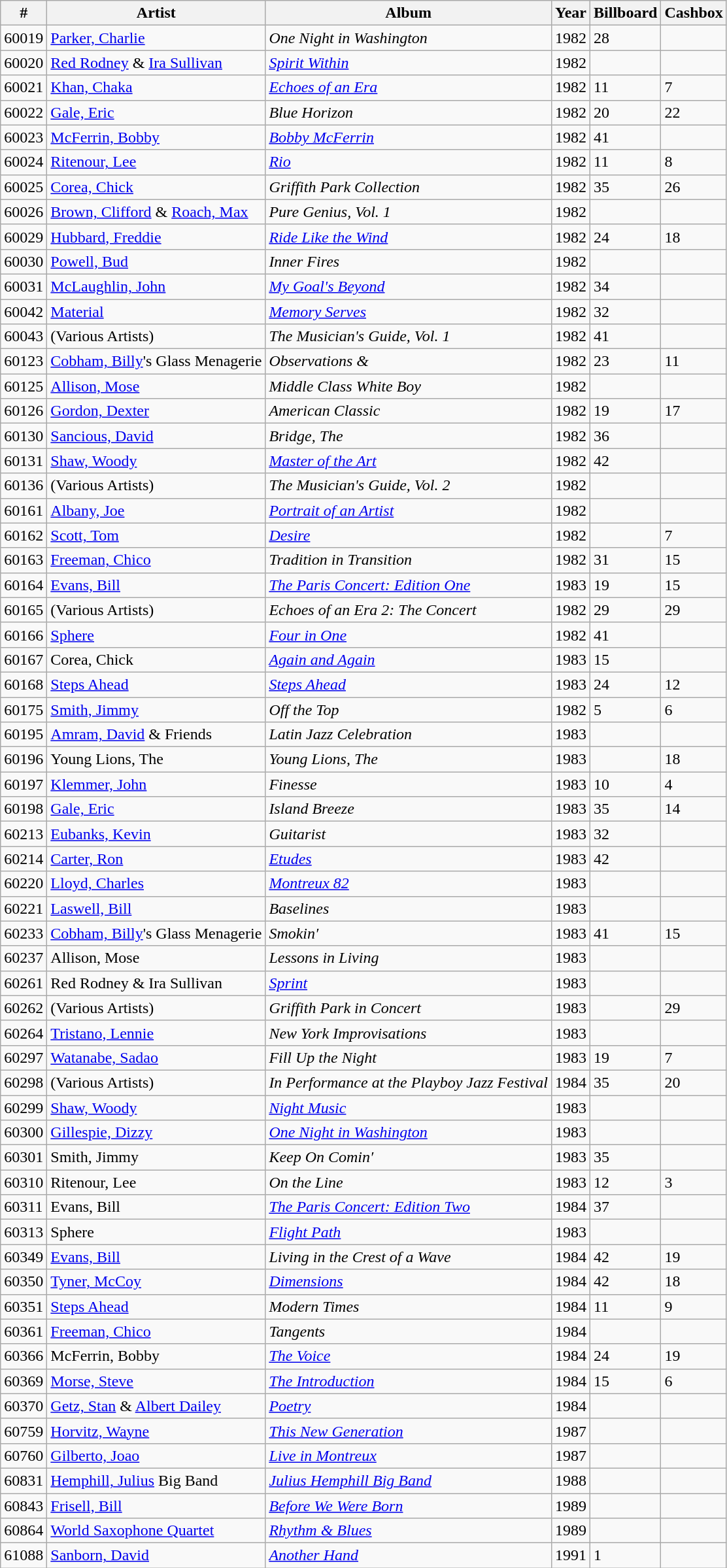<table class="wikitable sortable">
<tr>
<th style="text-align: center; vertical-align: bottom">#</th>
<th style="text-align: center; vertical-align: bottom">Artist</th>
<th style="text-align: center; vertical-align: bottom">Album</th>
<th style="text-align: center; vertical-align: bottom">Year</th>
<th style="text-align: center; vertical-align: bottom">Billboard</th>
<th style="text-align: center; vertical-align: bottom">Cashbox</th>
</tr>
<tr>
<td>60019</td>
<td><a href='#'>Parker, Charlie</a></td>
<td><em>One Night in Washington</em></td>
<td>1982</td>
<td>28</td>
<td> </td>
</tr>
<tr>
<td>60020</td>
<td><a href='#'>Red Rodney</a> & <a href='#'>Ira Sullivan</a></td>
<td><em><a href='#'>Spirit Within</a></em></td>
<td>1982</td>
<td> </td>
<td> </td>
</tr>
<tr>
<td>60021</td>
<td><a href='#'>Khan, Chaka</a></td>
<td><em><a href='#'>Echoes of an Era</a></em></td>
<td>1982</td>
<td>11</td>
<td>7</td>
</tr>
<tr>
<td>60022</td>
<td><a href='#'>Gale, Eric</a></td>
<td><em>Blue Horizon</em></td>
<td>1982</td>
<td>20</td>
<td>22</td>
</tr>
<tr>
<td>60023</td>
<td><a href='#'>McFerrin, Bobby</a></td>
<td><em><a href='#'>Bobby McFerrin</a></em></td>
<td>1982</td>
<td>41</td>
<td> </td>
</tr>
<tr>
<td>60024</td>
<td><a href='#'>Ritenour, Lee</a></td>
<td><em><a href='#'>Rio</a></em></td>
<td>1982</td>
<td>11</td>
<td>8</td>
</tr>
<tr>
<td>60025</td>
<td><a href='#'>Corea, Chick</a></td>
<td><em>Griffith Park Collection</em></td>
<td>1982</td>
<td>35</td>
<td>26</td>
</tr>
<tr>
<td>60026</td>
<td><a href='#'>Brown, Clifford</a> & <a href='#'>Roach, Max</a></td>
<td><em>Pure Genius, Vol. 1</em></td>
<td>1982</td>
<td> </td>
<td> </td>
</tr>
<tr>
<td>60029</td>
<td><a href='#'>Hubbard, Freddie</a></td>
<td><em><a href='#'>Ride Like the Wind</a></em></td>
<td>1982</td>
<td>24</td>
<td>18</td>
</tr>
<tr>
<td>60030</td>
<td><a href='#'>Powell, Bud</a></td>
<td><em>Inner Fires</em></td>
<td>1982</td>
<td> </td>
<td> </td>
</tr>
<tr>
<td>60031</td>
<td><a href='#'>McLaughlin, John</a></td>
<td><em><a href='#'>My Goal's Beyond</a></em></td>
<td>1982</td>
<td>34</td>
<td> </td>
</tr>
<tr>
<td>60042</td>
<td><a href='#'>Material</a></td>
<td><em><a href='#'>Memory Serves</a></em></td>
<td>1982</td>
<td>32</td>
<td> </td>
</tr>
<tr>
<td>60043</td>
<td>(Various Artists)</td>
<td><em>The Musician's Guide, Vol. 1</em></td>
<td>1982</td>
<td>41</td>
<td> </td>
</tr>
<tr>
<td>60123</td>
<td><a href='#'>Cobham, Billy</a>'s Glass Menagerie</td>
<td><em>Observations &</em></td>
<td>1982</td>
<td>23</td>
<td>11</td>
</tr>
<tr>
<td>60125</td>
<td><a href='#'>Allison, Mose</a></td>
<td><em>Middle Class White Boy</em></td>
<td>1982</td>
<td> </td>
<td> </td>
</tr>
<tr>
<td>60126</td>
<td><a href='#'>Gordon, Dexter</a></td>
<td><em>American Classic</em></td>
<td>1982</td>
<td>19</td>
<td>17</td>
</tr>
<tr>
<td>60130</td>
<td><a href='#'>Sancious, David</a></td>
<td><em>Bridge, The</em></td>
<td>1982</td>
<td>36</td>
<td> </td>
</tr>
<tr>
<td>60131</td>
<td><a href='#'>Shaw, Woody</a></td>
<td><em><a href='#'>Master of the Art</a></em></td>
<td>1982</td>
<td>42</td>
<td> </td>
</tr>
<tr>
<td>60136</td>
<td>(Various Artists)</td>
<td><em>The Musician's Guide, Vol. 2</em></td>
<td>1982</td>
<td> </td>
<td> </td>
</tr>
<tr>
<td>60161</td>
<td><a href='#'>Albany, Joe</a></td>
<td><em><a href='#'>Portrait of an Artist</a></em></td>
<td>1982</td>
<td> </td>
<td> </td>
</tr>
<tr>
<td>60162</td>
<td><a href='#'>Scott, Tom</a></td>
<td><em><a href='#'>Desire</a></em></td>
<td>1982</td>
<td> </td>
<td>7</td>
</tr>
<tr>
<td>60163</td>
<td><a href='#'>Freeman, Chico</a></td>
<td><em>Tradition in Transition</em></td>
<td>1982</td>
<td>31</td>
<td>15</td>
</tr>
<tr>
<td>60164</td>
<td><a href='#'>Evans, Bill</a></td>
<td><em><a href='#'>The Paris Concert: Edition One</a></em></td>
<td>1983</td>
<td>19</td>
<td>15</td>
</tr>
<tr>
<td>60165</td>
<td>(Various Artists)</td>
<td><em>Echoes of an Era 2: The Concert</em></td>
<td>1982</td>
<td>29</td>
<td>29</td>
</tr>
<tr>
<td>60166</td>
<td><a href='#'>Sphere</a></td>
<td><em><a href='#'>Four in One</a></em></td>
<td>1982</td>
<td>41</td>
<td> </td>
</tr>
<tr>
<td>60167</td>
<td>Corea, Chick</td>
<td><em><a href='#'>Again and Again</a></em></td>
<td>1983</td>
<td>15</td>
<td> </td>
</tr>
<tr>
<td>60168</td>
<td><a href='#'>Steps Ahead</a></td>
<td><em><a href='#'>Steps Ahead</a></em></td>
<td>1983</td>
<td>24</td>
<td>12</td>
</tr>
<tr>
<td>60175</td>
<td><a href='#'>Smith, Jimmy</a></td>
<td><em>Off the Top</em></td>
<td>1982</td>
<td>5</td>
<td>6</td>
</tr>
<tr>
<td>60195</td>
<td><a href='#'>Amram, David</a> & Friends</td>
<td><em>Latin Jazz Celebration</em></td>
<td>1983</td>
<td> </td>
<td> </td>
</tr>
<tr>
<td>60196</td>
<td>Young Lions, The</td>
<td><em>Young Lions, The</em></td>
<td>1983</td>
<td> </td>
<td>18</td>
</tr>
<tr>
<td>60197</td>
<td><a href='#'>Klemmer, John</a></td>
<td><em>Finesse</em></td>
<td>1983</td>
<td>10</td>
<td>4</td>
</tr>
<tr>
<td>60198</td>
<td><a href='#'>Gale, Eric</a></td>
<td><em>Island Breeze</em></td>
<td>1983</td>
<td>35</td>
<td>14</td>
</tr>
<tr>
<td>60213</td>
<td><a href='#'>Eubanks, Kevin</a></td>
<td><em>Guitarist</em></td>
<td>1983</td>
<td>32</td>
<td> </td>
</tr>
<tr>
<td>60214</td>
<td><a href='#'>Carter, Ron</a></td>
<td><em><a href='#'>Etudes</a></em></td>
<td>1983</td>
<td>42</td>
<td> </td>
</tr>
<tr>
<td>60220</td>
<td><a href='#'>Lloyd, Charles</a></td>
<td><em><a href='#'>Montreux 82</a></em></td>
<td>1983</td>
<td> </td>
<td> </td>
</tr>
<tr>
<td>60221</td>
<td><a href='#'>Laswell, Bill</a></td>
<td><em>Baselines</em></td>
<td>1983</td>
<td> </td>
<td> </td>
</tr>
<tr>
<td>60233</td>
<td><a href='#'>Cobham, Billy</a>'s Glass Menagerie</td>
<td><em>Smokin′</em></td>
<td>1983</td>
<td>41</td>
<td>15</td>
</tr>
<tr>
<td>60237</td>
<td>Allison, Mose</td>
<td><em>Lessons in Living</em></td>
<td>1983</td>
<td> </td>
<td> </td>
</tr>
<tr>
<td>60261</td>
<td>Red Rodney & Ira Sullivan</td>
<td><em><a href='#'>Sprint</a></em></td>
<td>1983</td>
<td> </td>
<td> </td>
</tr>
<tr>
<td>60262</td>
<td>(Various Artists)</td>
<td><em>Griffith Park in Concert</em></td>
<td>1983</td>
<td> </td>
<td>29</td>
</tr>
<tr>
<td>60264</td>
<td><a href='#'>Tristano, Lennie</a></td>
<td><em>New York Improvisations</em></td>
<td>1983</td>
<td> </td>
<td> </td>
</tr>
<tr>
<td>60297</td>
<td><a href='#'>Watanabe, Sadao</a></td>
<td><em>Fill Up the Night</em></td>
<td>1983</td>
<td>19</td>
<td>7</td>
</tr>
<tr>
<td>60298</td>
<td>(Various Artists)</td>
<td><em>In Performance at the Playboy Jazz Festival</em></td>
<td>1984</td>
<td>35</td>
<td>20</td>
</tr>
<tr>
<td>60299</td>
<td><a href='#'>Shaw, Woody</a></td>
<td><em><a href='#'>Night Music</a></em></td>
<td>1983</td>
<td> </td>
<td> </td>
</tr>
<tr>
<td>60300</td>
<td><a href='#'>Gillespie, Dizzy</a></td>
<td><em><a href='#'>One Night in Washington</a></em></td>
<td>1983</td>
<td> </td>
<td> </td>
</tr>
<tr>
<td>60301</td>
<td>Smith, Jimmy</td>
<td><em>Keep On Comin′</em></td>
<td>1983</td>
<td>35</td>
<td> </td>
</tr>
<tr>
<td>60310</td>
<td>Ritenour, Lee</td>
<td><em>On the Line</em></td>
<td>1983</td>
<td>12</td>
<td>3</td>
</tr>
<tr>
<td>60311</td>
<td>Evans, Bill</td>
<td><em><a href='#'>The Paris Concert: Edition Two</a></em></td>
<td>1984</td>
<td>37</td>
<td> </td>
</tr>
<tr>
<td>60313</td>
<td>Sphere</td>
<td><em><a href='#'>Flight Path</a></em></td>
<td>1983</td>
<td> </td>
<td> </td>
</tr>
<tr>
<td>60349</td>
<td><a href='#'>Evans, Bill</a></td>
<td><em>Living in the Crest of a Wave</em></td>
<td>1984</td>
<td>42</td>
<td>19</td>
</tr>
<tr>
<td>60350</td>
<td><a href='#'>Tyner, McCoy</a></td>
<td><em><a href='#'>Dimensions</a></em></td>
<td>1984</td>
<td>42</td>
<td>18</td>
</tr>
<tr>
<td>60351</td>
<td><a href='#'>Steps Ahead</a></td>
<td><em>Modern Times</em></td>
<td>1984</td>
<td>11</td>
<td>9</td>
</tr>
<tr>
<td>60361</td>
<td><a href='#'>Freeman, Chico</a></td>
<td><em>Tangents</em></td>
<td>1984</td>
<td> </td>
<td> </td>
</tr>
<tr>
<td>60366</td>
<td>McFerrin, Bobby</td>
<td><em><a href='#'>The Voice</a></em></td>
<td>1984</td>
<td>24</td>
<td>19</td>
</tr>
<tr>
<td>60369</td>
<td><a href='#'>Morse, Steve</a></td>
<td><em><a href='#'>The Introduction</a></em></td>
<td>1984</td>
<td>15</td>
<td>6</td>
</tr>
<tr>
<td>60370</td>
<td><a href='#'>Getz, Stan</a> & <a href='#'>Albert Dailey</a></td>
<td><em><a href='#'>Poetry</a></em></td>
<td>1984</td>
<td> </td>
<td> </td>
</tr>
<tr>
<td>60759</td>
<td><a href='#'>Horvitz, Wayne</a></td>
<td><em><a href='#'>This New Generation</a></em></td>
<td>1987</td>
<td> </td>
<td> </td>
</tr>
<tr>
<td>60760</td>
<td><a href='#'>Gilberto, Joao</a></td>
<td><em><a href='#'>Live in Montreux</a></em></td>
<td>1987</td>
<td> </td>
<td> </td>
</tr>
<tr>
<td>60831</td>
<td><a href='#'>Hemphill, Julius</a> Big Band</td>
<td><em><a href='#'>Julius Hemphill Big Band</a></em></td>
<td>1988</td>
<td> </td>
<td> </td>
</tr>
<tr>
<td>60843</td>
<td><a href='#'>Frisell, Bill</a></td>
<td><em><a href='#'>Before We Were Born</a></em></td>
<td>1989</td>
<td> </td>
<td> </td>
</tr>
<tr>
<td>60864</td>
<td><a href='#'>World Saxophone Quartet</a></td>
<td><em><a href='#'>Rhythm & Blues</a></em></td>
<td>1989</td>
<td> </td>
<td> </td>
</tr>
<tr>
<td>61088</td>
<td><a href='#'>Sanborn, David</a></td>
<td><em><a href='#'>Another Hand</a></em></td>
<td>1991</td>
<td>1</td>
<td> </td>
</tr>
</table>
